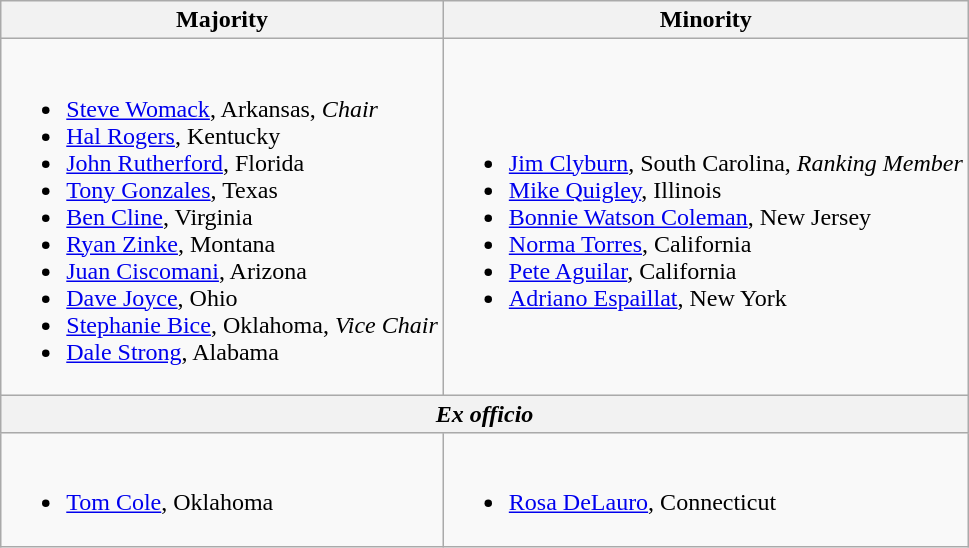<table class=wikitable>
<tr>
<th>Majority</th>
<th>Minority</th>
</tr>
<tr>
<td><br><ul><li><a href='#'>Steve Womack</a>, Arkansas, <em>Chair</em></li><li><a href='#'>Hal Rogers</a>, Kentucky</li><li><a href='#'>John Rutherford</a>, Florida</li><li><a href='#'>Tony Gonzales</a>, Texas</li><li><a href='#'>Ben Cline</a>, Virginia</li><li><a href='#'>Ryan Zinke</a>, Montana</li><li><a href='#'>Juan Ciscomani</a>, Arizona</li><li><a href='#'>Dave Joyce</a>, Ohio</li><li><a href='#'>Stephanie Bice</a>, Oklahoma, <em>Vice Chair</em></li><li><a href='#'>Dale Strong</a>, Alabama</li></ul></td>
<td><br><ul><li><a href='#'>Jim Clyburn</a>, South Carolina, <em>Ranking Member</em></li><li><a href='#'>Mike Quigley</a>, Illinois</li><li><a href='#'>Bonnie Watson Coleman</a>, New Jersey</li><li><a href='#'>Norma Torres</a>, California</li><li><a href='#'>Pete Aguilar</a>, California</li><li><a href='#'>Adriano Espaillat</a>, New York</li></ul></td>
</tr>
<tr>
<th colspan=2><em>Ex officio</em></th>
</tr>
<tr>
<td><br><ul><li><a href='#'>Tom Cole</a>, Oklahoma</li></ul></td>
<td><br><ul><li><a href='#'>Rosa DeLauro</a>, Connecticut</li></ul></td>
</tr>
</table>
